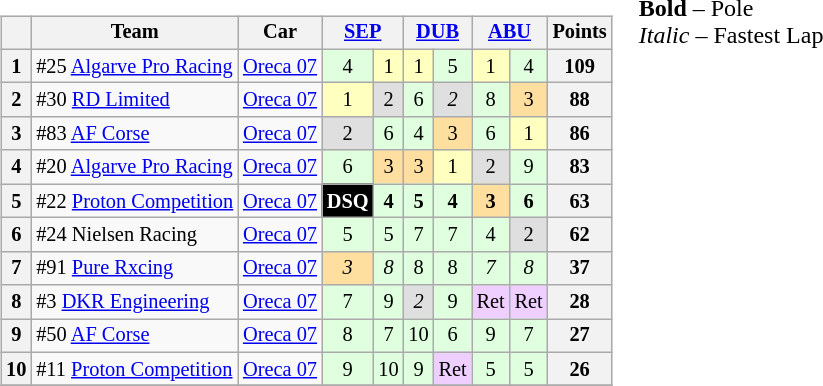<table>
<tr>
<td></td>
<td valign="top"><br><table class="wikitable" style="font-size: 85%; text-align:center;">
<tr>
<th></th>
<th>Team</th>
<th>Car</th>
<th colspan=2><a href='#'>SEP</a><br></th>
<th colspan=2><a href='#'>DUB</a><br></th>
<th colspan=2><a href='#'>ABU</a><br></th>
<th>Points</th>
</tr>
<tr>
<th>1</th>
<td align="left"> #25 <a href='#'>Algarve Pro Racing</a></td>
<td align="left"><a href='#'>Oreca 07</a></td>
<td style="background:#dfffdf;">4</td>
<td style="background:#ffffbf;">1</td>
<td style="background:#ffffbf;">1</td>
<td style="background:#dfffdf;">5</td>
<td style="background:#ffffbf;">1</td>
<td style="background:#dfffdf;">4</td>
<th>109</th>
</tr>
<tr>
<th>2</th>
<td align="left"> #30 <a href='#'>RD Limited</a></td>
<td align="left"><a href='#'>Oreca 07</a></td>
<td style="background:#ffffbf;">1</td>
<td style="background:#dfdfdf;">2</td>
<td style="background:#dfffdf;">6</td>
<td style="background:#dfdfdf;"><em>2</em></td>
<td style="background:#dfffdf;">8</td>
<td style="background:#ffdf9f;">3</td>
<th>88</th>
</tr>
<tr>
<th>3</th>
<td align="left"> #83 <a href='#'>AF Corse</a></td>
<td align="left"><a href='#'>Oreca 07</a></td>
<td style="background:#dfdfdf;">2</td>
<td style="background:#dfffdf;">6</td>
<td style="background:#dfffdf;">4</td>
<td style="background:#ffdf9f;">3</td>
<td style="background:#dfffdf;">6</td>
<td style="background:#ffffbf;">1</td>
<th>86</th>
</tr>
<tr>
<th>4</th>
<td align="left"> #20 <a href='#'>Algarve Pro Racing</a></td>
<td align="left"><a href='#'>Oreca 07</a></td>
<td style="background:#dfffdf;">6</td>
<td style="background:#ffdf9f;">3</td>
<td style="background:#ffdf9f;">3</td>
<td style="background:#ffffbf;">1</td>
<td style="background:#dfdfdf;">2</td>
<td style="background:#dfffdf;">9</td>
<th>83</th>
</tr>
<tr>
<th>5</th>
<td align="left"> #22 <a href='#'>Proton Competition</a></td>
<td align="left"><a href='#'>Oreca 07</a></td>
<td style="background:#000000; color:#ffffff;"><strong>DSQ</strong></td>
<td style="background:#dfffdf;"><strong>4</strong></td>
<td style="background:#dfffdf;"><strong>5</strong></td>
<td style="background:#dfffdf;"><strong>4</strong></td>
<td style="background:#ffdf9f;"><strong>3</strong></td>
<td style="background:#dfffdf;"><strong>6</strong></td>
<th>63</th>
</tr>
<tr>
<th>6</th>
<td align="left"> #24 Nielsen Racing</td>
<td align="left"><a href='#'>Oreca 07</a></td>
<td style="background:#dfffdf;">5</td>
<td style="background:#dfffdf;">5</td>
<td style="background:#dfffdf;">7</td>
<td style="background:#dfffdf;">7</td>
<td style="background:#dfffdf;">4</td>
<td style="background:#dfdfdf;">2</td>
<th>62</th>
</tr>
<tr>
<th>7</th>
<td align="left"> #91 <a href='#'>Pure Rxcing</a></td>
<td align="left"><a href='#'>Oreca 07</a></td>
<td style="background:#ffdf9f;"><em>3</em></td>
<td style="background:#dfffdf;"><em>8</em></td>
<td style="background:#dfffdf;">8</td>
<td style="background:#dfffdf;">8</td>
<td style="background:#dfffdf;"><em>7</em></td>
<td style="background:#dfffdf;"><em>8</em></td>
<th>37</th>
</tr>
<tr>
<th>8</th>
<td align="left"> #3 <a href='#'>DKR Engineering</a></td>
<td align="left"><a href='#'>Oreca 07</a></td>
<td style="background:#dfffdf;">7</td>
<td style="background:#dfffdf;">9</td>
<td style="background:#dfdfdf;"><em>2</em></td>
<td style="background:#dfffdf;">9</td>
<td style="background:#efcfff;">Ret</td>
<td style="background:#efcfff;">Ret</td>
<th>28</th>
</tr>
<tr>
<th>9</th>
<td align="left"> #50 <a href='#'>AF Corse</a></td>
<td align="left"><a href='#'>Oreca 07</a></td>
<td style="background:#dfffdf;">8</td>
<td style="background:#dfffdf;">7</td>
<td style="background:#dfffdf;">10</td>
<td style="background:#dfffdf;">6</td>
<td style="background:#dfffdf;">9</td>
<td style="background:#dfffdf;">7</td>
<th>27</th>
</tr>
<tr>
<th>10</th>
<td align="left"> #11 <a href='#'>Proton Competition</a></td>
<td align="left"><a href='#'>Oreca 07</a></td>
<td style="background:#dfffdf;">9</td>
<td style="background:#dfffdf;">10</td>
<td style="background:#dfffdf;">9</td>
<td style="background:#efcfff;">Ret</td>
<td style="background:#dfffdf;">5</td>
<td style="background:#dfffdf;">5</td>
<th>26</th>
</tr>
<tr>
</tr>
</table>
</td>
<td valign="top"><br>
<span><strong>Bold</strong> – Pole<br></span>
<span><em>Italic</em> – Fastest Lap<br></span></td>
</tr>
</table>
